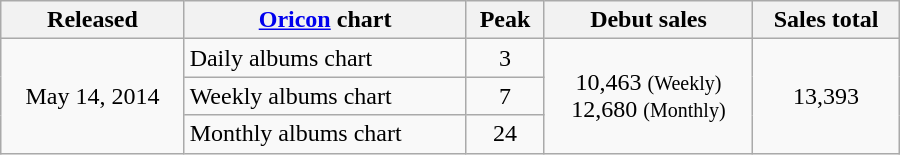<table class="wikitable" style="width:600px;">
<tr>
<th style="text-align:center;">Released</th>
<th style="text-align:center;"><a href='#'>Oricon</a> chart</th>
<th style="text-align:center;">Peak</th>
<th style="text-align:center;">Debut sales</th>
<th style="text-align:center;">Sales total</th>
</tr>
<tr>
<td rowspan="3" style="text-align:center;">May 14, 2014</td>
<td align="left">Daily albums chart</td>
<td style="text-align:center;">3</td>
<td rowspan="3" style="text-align:center;">10,463 <small>(Weekly)</small><br>12,680 <small>(Monthly)</small><br></td>
<td rowspan="3" style="text-align:center;">13,393</td>
</tr>
<tr>
<td align="left">Weekly albums chart</td>
<td style="text-align:center;">7</td>
</tr>
<tr>
<td align="left">Monthly albums chart</td>
<td style="text-align:center;">24</td>
</tr>
</table>
